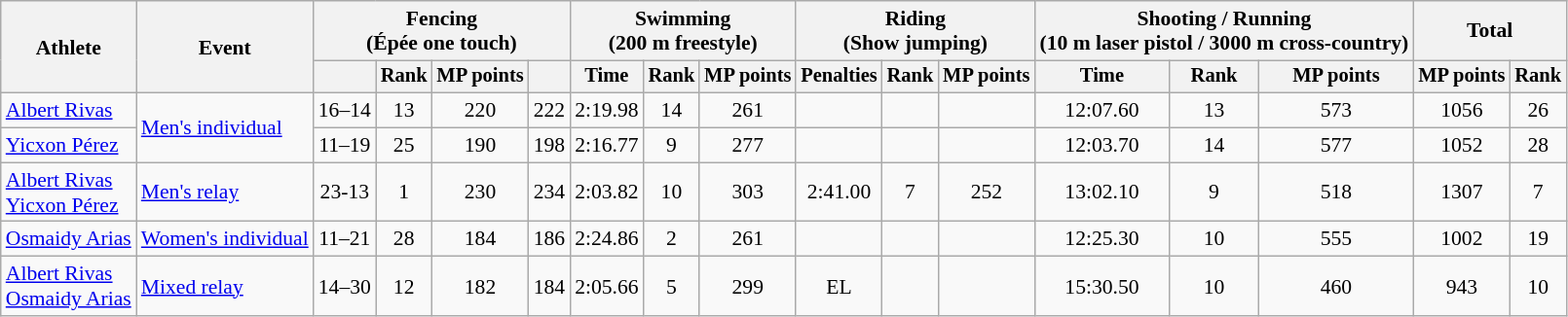<table class=wikitable style=font-size:90%;text-align:center>
<tr>
<th rowspan=2>Athlete</th>
<th rowspan=2>Event</th>
<th colspan=4>Fencing<br><span>(Épée one touch)</span></th>
<th colspan=3>Swimming<br><span>(200 m freestyle)</span></th>
<th colspan=3>Riding<br><span>(Show jumping)</span></th>
<th colspan=3>Shooting / Running<br><span>(10 m laser pistol / 3000 m cross-country)</span></th>
<th colspan=2>Total</th>
</tr>
<tr style=font-size:95%>
<th></th>
<th>Rank</th>
<th>MP points</th>
<th></th>
<th>Time</th>
<th>Rank</th>
<th>MP points</th>
<th>Penalties</th>
<th>Rank</th>
<th>MP points</th>
<th>Time</th>
<th>Rank</th>
<th>MP points</th>
<th>MP points</th>
<th>Rank</th>
</tr>
<tr>
<td align=left><a href='#'>Albert Rivas</a></td>
<td align=left rowspan=2><a href='#'>Men's individual</a></td>
<td>16–14</td>
<td>13</td>
<td>220</td>
<td>222</td>
<td>2:19.98</td>
<td>14</td>
<td>261</td>
<td></td>
<td></td>
<td></td>
<td>12:07.60</td>
<td>13</td>
<td>573</td>
<td>1056</td>
<td>26</td>
</tr>
<tr>
<td align=left><a href='#'>Yicxon Pérez</a></td>
<td>11–19</td>
<td>25</td>
<td>190</td>
<td>198</td>
<td>2:16.77</td>
<td>9</td>
<td>277</td>
<td></td>
<td></td>
<td></td>
<td>12:03.70</td>
<td>14</td>
<td>577</td>
<td>1052</td>
<td>28</td>
</tr>
<tr>
<td align=left><a href='#'>Albert Rivas</a><br><a href='#'>Yicxon Pérez</a></td>
<td align=left><a href='#'>Men's relay</a></td>
<td>23-13</td>
<td>1</td>
<td>230</td>
<td>234</td>
<td>2:03.82</td>
<td>10</td>
<td>303</td>
<td>2:41.00</td>
<td>7</td>
<td>252</td>
<td>13:02.10</td>
<td>9</td>
<td>518</td>
<td>1307</td>
<td>7</td>
</tr>
<tr>
<td align=left><a href='#'>Osmaidy Arias</a></td>
<td align=left><a href='#'>Women's individual</a></td>
<td>11–21</td>
<td>28</td>
<td>184</td>
<td>186</td>
<td>2:24.86</td>
<td>2</td>
<td>261</td>
<td></td>
<td></td>
<td></td>
<td>12:25.30</td>
<td>10</td>
<td>555</td>
<td>1002</td>
<td>19</td>
</tr>
<tr>
<td align=left><a href='#'>Albert Rivas</a><br><a href='#'>Osmaidy Arias</a></td>
<td align=left><a href='#'>Mixed relay</a></td>
<td>14–30</td>
<td>12</td>
<td>182</td>
<td>184</td>
<td>2:05.66</td>
<td>5</td>
<td>299</td>
<td>EL</td>
<td></td>
<td></td>
<td>15:30.50</td>
<td>10</td>
<td>460</td>
<td>943</td>
<td>10</td>
</tr>
</table>
